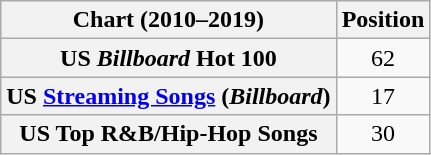<table class="wikitable plainrowheaders" style="text-align:center">
<tr>
<th scope="col">Chart (2010–2019)</th>
<th scope="col">Position</th>
</tr>
<tr>
<th scope="row">US <em>Billboard</em> Hot 100</th>
<td>62</td>
</tr>
<tr>
<th scope="row">US <a href='#'>Streaming Songs</a> (<em>Billboard</em>)</th>
<td>17</td>
</tr>
<tr>
<th scope="row">US Top R&B/Hip-Hop Songs</th>
<td>30</td>
</tr>
</table>
